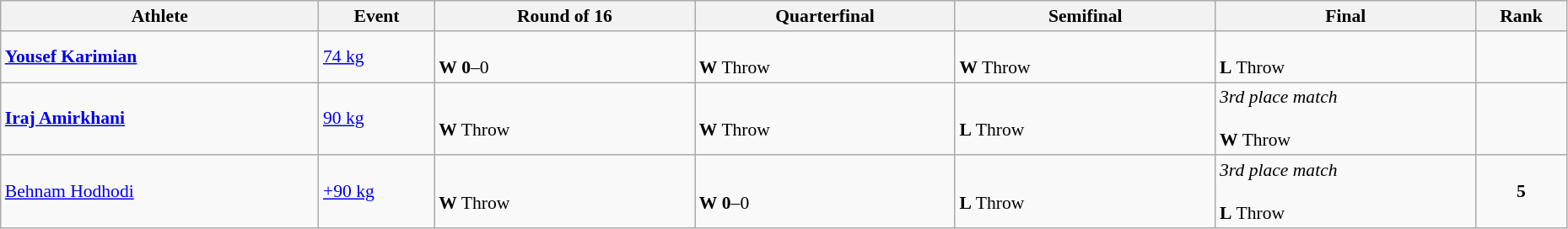<table class="wikitable" width="98%" style="text-align:left; font-size:90%">
<tr>
<th width="11%">Athlete</th>
<th width="4%">Event</th>
<th width="9%">Round of 16</th>
<th width="9%">Quarterfinal</th>
<th width="9%">Semifinal</th>
<th width="9%">Final</th>
<th width="3%">Rank</th>
</tr>
<tr>
<td><strong><a href='#'>Yousef Karimian</a></strong></td>
<td><a href='#'>74 kg</a></td>
<td><br><strong>W</strong> <strong>0</strong>–0</td>
<td><br><strong>W</strong> Throw</td>
<td><br><strong>W</strong> Throw</td>
<td><br><strong>L</strong> Throw</td>
<td align=center></td>
</tr>
<tr>
<td><strong><a href='#'>Iraj Amirkhani</a></strong></td>
<td><a href='#'>90 kg</a></td>
<td><br><strong>W</strong> Throw</td>
<td><br><strong>W</strong> Throw</td>
<td><br><strong>L</strong> Throw</td>
<td><em>3rd place match</em><br><br><strong>W</strong> Throw</td>
<td align=center></td>
</tr>
<tr>
<td><a href='#'>Behnam Hodhodi</a></td>
<td><a href='#'>+90 kg</a></td>
<td><br><strong>W</strong> Throw</td>
<td><br><strong>W</strong> <strong>0</strong>–0</td>
<td><br><strong>L</strong> Throw</td>
<td><em>3rd place match</em><br><br><strong>L</strong> Throw</td>
<td align=center><strong>5</strong></td>
</tr>
</table>
